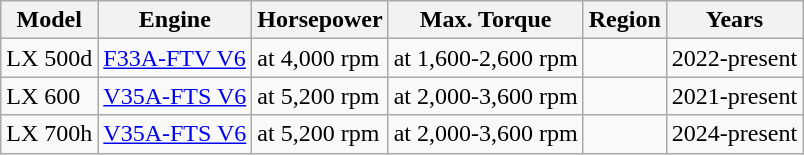<table class="wikitable">
<tr>
<th>Model</th>
<th>Engine</th>
<th>Horsepower</th>
<th>Max. Torque</th>
<th>Region</th>
<th>Years</th>
</tr>
<tr>
<td>LX 500d</td>
<td><a href='#'>F33A-FTV V6</a> </td>
<td> at 4,000 rpm</td>
<td> at 1,600-2,600 rpm</td>
<td></td>
<td>2022-present</td>
</tr>
<tr>
<td>LX 600</td>
<td><a href='#'>V35A-FTS V6</a> </td>
<td> at 5,200 rpm</td>
<td> at 2,000-3,600 rpm</td>
<td></td>
<td>2021-present</td>
</tr>
<tr>
<td>LX 700h</td>
<td><a href='#'>V35A-FTS V6</a> </td>
<td> at 5,200 rpm</td>
<td> at 2,000-3,600 rpm</td>
<td></td>
<td>2024-present</td>
</tr>
</table>
